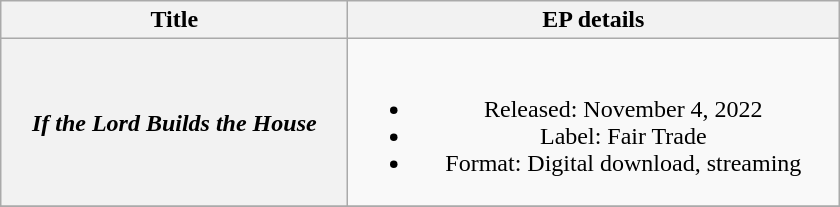<table class="wikitable plainrowheaders" style="text-align:center;">
<tr>
<th scope="col" style="width:14em;">Title</th>
<th scope="col" style="width:20em;">EP details</th>
</tr>
<tr>
<th scope="row"><em>If the Lord Builds the House</em></th>
<td><br><ul><li>Released: November 4, 2022</li><li>Label: Fair Trade</li><li>Format: Digital download, streaming</li></ul></td>
</tr>
<tr>
</tr>
</table>
